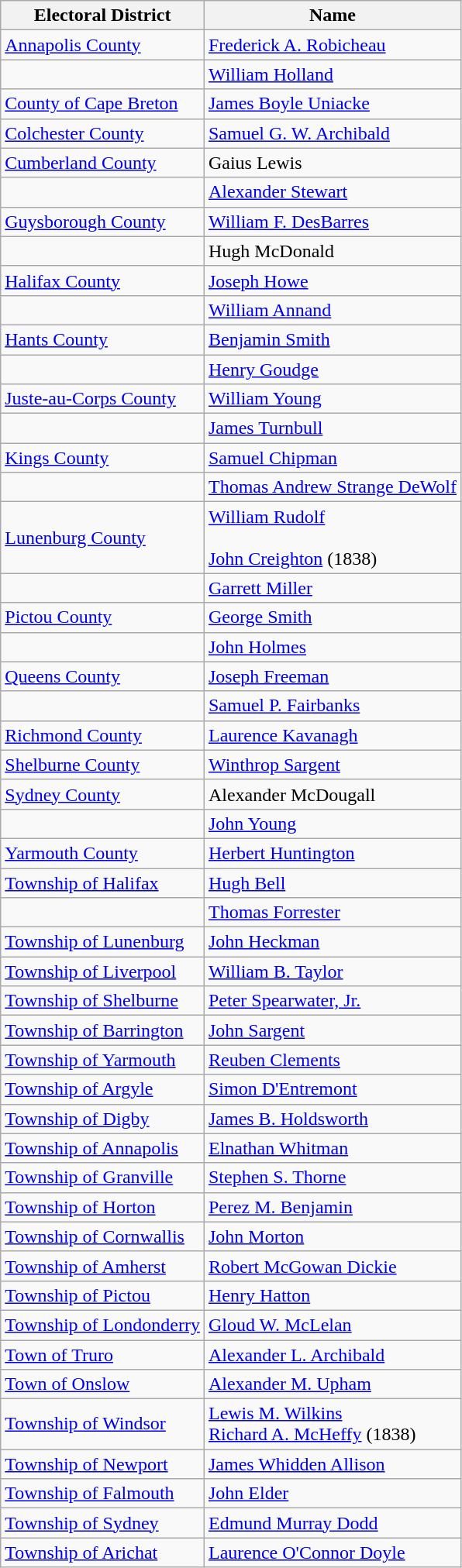<table class="wikitable">
<tr>
<th>Electoral District</th>
<th>Name</th>
</tr>
<tr>
<td><a href='#'>Annapolis County</a></td>
<td><a href='#'>Frederick A. Robicheau</a></td>
</tr>
<tr>
<td></td>
<td><a href='#'>William Holland</a></td>
</tr>
<tr>
<td><a href='#'>County of Cape Breton</a></td>
<td><a href='#'>James Boyle Uniacke</a></td>
</tr>
<tr>
<td><a href='#'>Colchester County</a></td>
<td><a href='#'>Samuel G. W. Archibald</a></td>
</tr>
<tr>
<td><a href='#'>Cumberland County</a></td>
<td>Gaius Lewis</td>
</tr>
<tr>
<td></td>
<td><a href='#'>Alexander Stewart</a></td>
</tr>
<tr>
<td><a href='#'>Guysborough County</a></td>
<td><a href='#'>William F. DesBarres</a></td>
</tr>
<tr>
<td></td>
<td>Hugh McDonald</td>
</tr>
<tr>
<td><a href='#'>Halifax County</a></td>
<td><a href='#'>Joseph Howe</a></td>
</tr>
<tr>
<td></td>
<td><a href='#'>William Annand</a></td>
</tr>
<tr>
<td><a href='#'>Hants County</a></td>
<td><a href='#'>Benjamin Smith</a></td>
</tr>
<tr>
<td></td>
<td><a href='#'>Henry Goudge</a></td>
</tr>
<tr>
<td><a href='#'>Juste-au-Corps County</a></td>
<td><a href='#'>William Young</a></td>
</tr>
<tr>
<td></td>
<td><a href='#'>James Turnbull</a></td>
</tr>
<tr>
<td><a href='#'>Kings County</a></td>
<td><a href='#'>Samuel Chipman</a></td>
</tr>
<tr>
<td></td>
<td><a href='#'>Thomas Andrew Strange DeWolf</a></td>
</tr>
<tr>
<td><a href='#'>Lunenburg County</a></td>
<td><a href='#'>William Rudolf</a><br><br><a href='#'>John Creighton</a> (1838)</td>
</tr>
<tr>
<td></td>
<td><a href='#'>Garrett Miller</a></td>
</tr>
<tr>
<td><a href='#'>Pictou County</a></td>
<td><a href='#'>George Smith</a></td>
</tr>
<tr>
<td></td>
<td><a href='#'>John Holmes</a></td>
</tr>
<tr>
<td><a href='#'>Queens County</a></td>
<td><a href='#'>Joseph Freeman</a></td>
</tr>
<tr>
<td></td>
<td><a href='#'>Samuel P. Fairbanks</a></td>
</tr>
<tr>
<td><a href='#'>Richmond County</a></td>
<td><a href='#'>Laurence Kavanagh</a></td>
</tr>
<tr>
<td><a href='#'>Shelburne County</a></td>
<td><a href='#'>Winthrop Sargent</a></td>
</tr>
<tr>
<td><a href='#'>Sydney County</a></td>
<td>Alexander McDougall</td>
</tr>
<tr>
<td></td>
<td><a href='#'>John Young</a></td>
</tr>
<tr>
<td><a href='#'>Yarmouth County</a></td>
<td><a href='#'>Herbert Huntington</a></td>
</tr>
<tr>
<td><a href='#'>Township of Halifax</a></td>
<td><a href='#'>Hugh Bell</a></td>
</tr>
<tr>
<td></td>
<td><a href='#'>Thomas Forrester</a></td>
</tr>
<tr>
<td><a href='#'>Township of Lunenburg</a></td>
<td><a href='#'>John Heckman</a></td>
</tr>
<tr>
<td><a href='#'>Township of Liverpool</a></td>
<td><a href='#'>William B. Taylor</a></td>
</tr>
<tr>
<td><a href='#'>Township of Shelburne</a></td>
<td><a href='#'>Peter Spearwater, Jr.</a></td>
</tr>
<tr>
<td><a href='#'>Township of Barrington</a></td>
<td><a href='#'>John Sargent</a></td>
</tr>
<tr>
<td><a href='#'>Township of Yarmouth</a></td>
<td><a href='#'>Reuben Clements</a></td>
</tr>
<tr>
<td><a href='#'>Township of Argyle</a></td>
<td><a href='#'>Simon D'Entremont</a></td>
</tr>
<tr>
<td><a href='#'>Township of Digby</a></td>
<td><a href='#'>James B. Holdsworth</a></td>
</tr>
<tr>
<td><a href='#'>Township of Annapolis</a></td>
<td><a href='#'>Elnathan Whitman</a></td>
</tr>
<tr>
<td><a href='#'>Township of Granville</a></td>
<td><a href='#'>Stephen S. Thorne</a></td>
</tr>
<tr>
<td><a href='#'>Township of Horton</a></td>
<td><a href='#'>Perez M. Benjamin</a></td>
</tr>
<tr>
<td><a href='#'>Township of Cornwallis</a></td>
<td><a href='#'>John Morton</a></td>
</tr>
<tr>
<td><a href='#'>Township of Amherst</a></td>
<td><a href='#'>Robert McGowan Dickie</a></td>
</tr>
<tr>
<td><a href='#'>Township of Pictou</a></td>
<td><a href='#'>Henry Hatton</a></td>
</tr>
<tr>
<td><a href='#'>Township of Londonderry</a></td>
<td><a href='#'>Gloud W. McLelan</a></td>
</tr>
<tr>
<td><a href='#'>Town of Truro</a></td>
<td><a href='#'>Alexander L. Archibald</a></td>
</tr>
<tr>
<td><a href='#'>Town of Onslow</a></td>
<td><a href='#'>Alexander M. Upham</a></td>
</tr>
<tr>
<td><a href='#'>Township of Windsor</a></td>
<td><a href='#'>Lewis M. Wilkins</a><br><a href='#'>Richard A. McHeffy</a> (1838)</td>
</tr>
<tr>
<td><a href='#'>Township of Newport</a></td>
<td><a href='#'>James Whidden Allison</a></td>
</tr>
<tr>
<td><a href='#'>Township of Falmouth</a></td>
<td><a href='#'>John Elder</a></td>
</tr>
<tr>
<td><a href='#'>Township of Sydney</a></td>
<td><a href='#'>Edmund Murray Dodd</a></td>
</tr>
<tr>
<td><a href='#'>Township of Arichat</a></td>
<td><a href='#'>Laurence O'Connor Doyle</a></td>
</tr>
</table>
